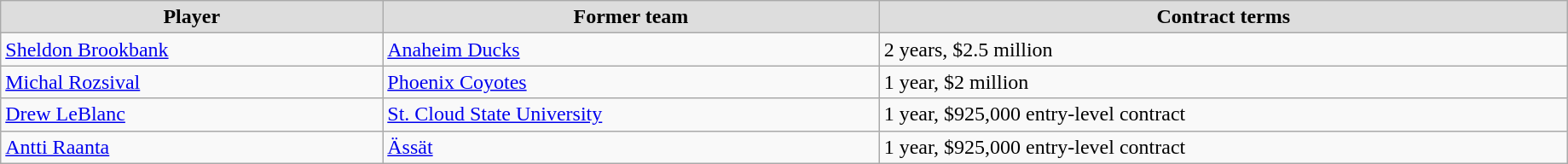<table class="wikitable" style="width:97%;">
<tr style="text-align:center; background:#ddd;">
<td><strong>Player</strong></td>
<td><strong>Former team</strong></td>
<td><strong>Contract terms</strong></td>
</tr>
<tr>
<td><a href='#'>Sheldon Brookbank</a></td>
<td><a href='#'>Anaheim Ducks</a></td>
<td>2 years, $2.5 million</td>
</tr>
<tr>
<td><a href='#'>Michal Rozsival</a></td>
<td><a href='#'>Phoenix Coyotes</a></td>
<td>1 year, $2 million</td>
</tr>
<tr>
<td><a href='#'>Drew LeBlanc</a></td>
<td><a href='#'>St. Cloud State University</a></td>
<td>1 year, $925,000 entry-level contract</td>
</tr>
<tr>
<td><a href='#'>Antti Raanta</a></td>
<td><a href='#'>Ässät</a></td>
<td>1 year, $925,000 entry-level contract</td>
</tr>
</table>
